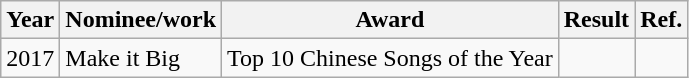<table class="wikitable">
<tr>
<th>Year</th>
<th>Nominee/work</th>
<th>Award</th>
<th><strong>Result</strong></th>
<th>Ref.</th>
</tr>
<tr>
<td>2017</td>
<td>Make it Big</td>
<td>Top 10 Chinese Songs of the Year</td>
<td></td>
<td></td>
</tr>
</table>
